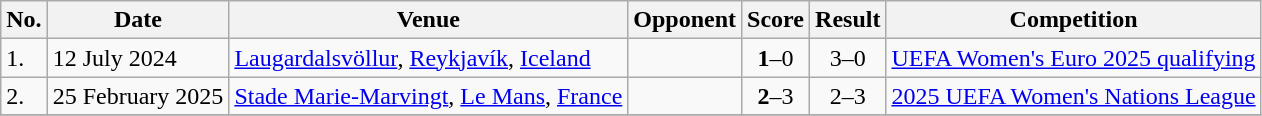<table class="wikitable">
<tr>
<th>No.</th>
<th>Date</th>
<th>Venue</th>
<th>Opponent</th>
<th>Score</th>
<th>Result</th>
<th>Competition</th>
</tr>
<tr>
<td>1.</td>
<td>12 July 2024</td>
<td><a href='#'>Laugardalsvöllur</a>, <a href='#'>Reykjavík</a>, <a href='#'>Iceland</a></td>
<td></td>
<td align=center><strong>1</strong>–0</td>
<td align=center>3–0</td>
<td><a href='#'>UEFA Women's Euro 2025 qualifying</a></td>
</tr>
<tr>
<td>2.</td>
<td>25 February 2025</td>
<td><a href='#'>Stade Marie-Marvingt</a>, <a href='#'>Le Mans</a>, <a href='#'>France</a></td>
<td></td>
<td align=center><strong>2</strong>–3</td>
<td align=center>2–3</td>
<td><a href='#'>2025 UEFA Women's Nations League</a></td>
</tr>
<tr>
</tr>
</table>
